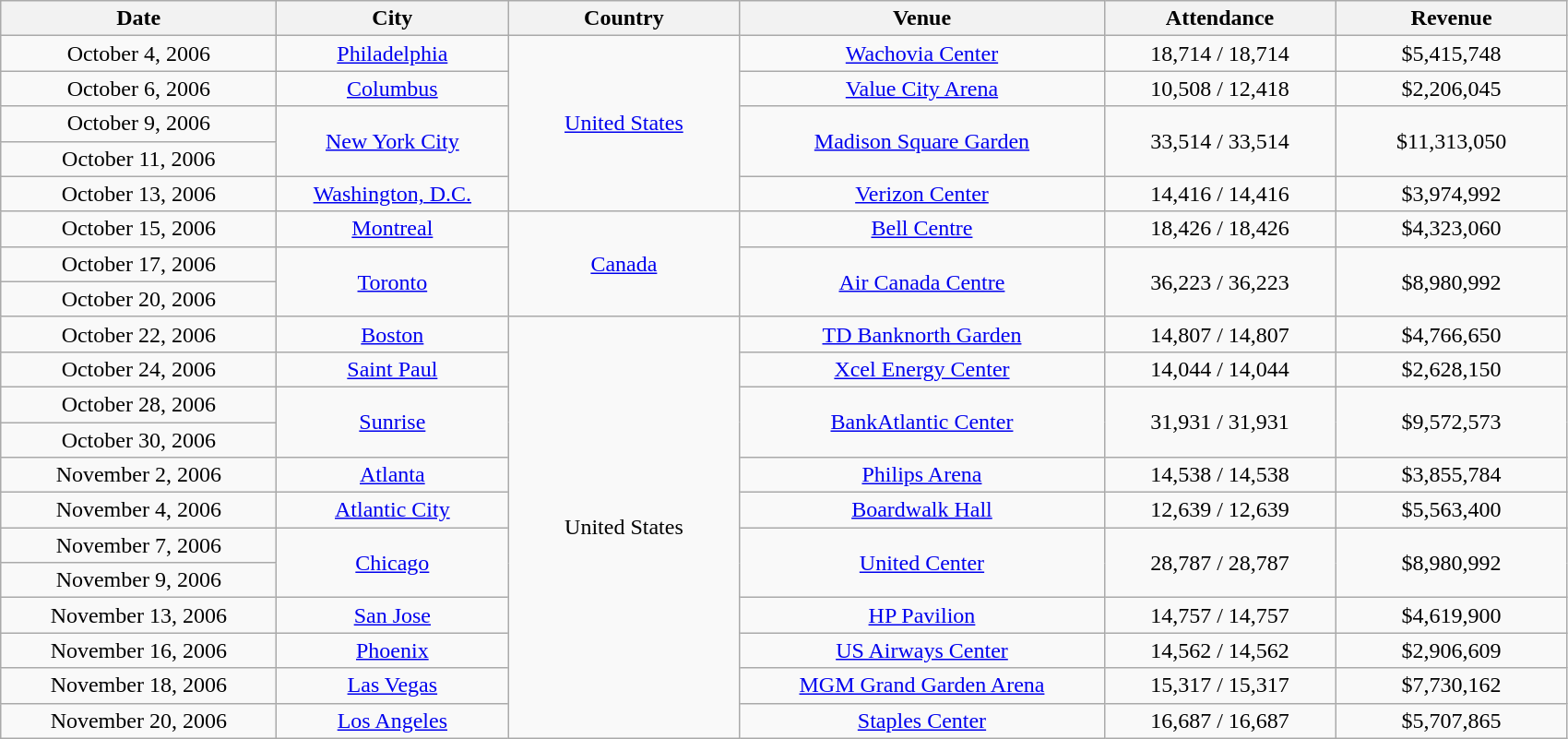<table class="wikitable" style="text-align:center;">
<tr>
<th scope="col" style="width:12em;">Date</th>
<th scope="col" style="width:10em;">City</th>
<th scope="col" style="width:10em;">Country</th>
<th scope="col" style="width:16em;">Venue</th>
<th scope="col" style="width:10em;">Attendance</th>
<th scope="col" style="width:10em;">Revenue</th>
</tr>
<tr>
<td>October 4, 2006</td>
<td><a href='#'>Philadelphia</a></td>
<td rowspan="5"><a href='#'>United States</a></td>
<td><a href='#'>Wachovia Center</a></td>
<td>18,714 / 18,714</td>
<td>$5,415,748</td>
</tr>
<tr>
<td>October 6, 2006</td>
<td><a href='#'>Columbus</a></td>
<td><a href='#'>Value City Arena</a></td>
<td>10,508 / 12,418</td>
<td>$2,206,045</td>
</tr>
<tr>
<td>October 9, 2006</td>
<td rowspan="2"><a href='#'>New York City</a></td>
<td rowspan="2"><a href='#'>Madison Square Garden</a></td>
<td rowspan="2">33,514 / 33,514</td>
<td rowspan="2">$11,313,050</td>
</tr>
<tr>
<td>October 11, 2006</td>
</tr>
<tr>
<td>October 13, 2006</td>
<td><a href='#'>Washington, D.C.</a></td>
<td><a href='#'>Verizon Center</a></td>
<td>14,416 / 14,416</td>
<td>$3,974,992</td>
</tr>
<tr>
<td>October 15, 2006</td>
<td><a href='#'>Montreal</a></td>
<td rowspan="3"><a href='#'>Canada</a></td>
<td><a href='#'>Bell Centre</a></td>
<td>18,426 / 18,426</td>
<td>$4,323,060</td>
</tr>
<tr>
<td>October 17, 2006</td>
<td rowspan="2"><a href='#'>Toronto</a></td>
<td rowspan="2"><a href='#'>Air Canada Centre</a></td>
<td rowspan="2">36,223 / 36,223</td>
<td rowspan="2">$8,980,992</td>
</tr>
<tr>
<td>October 20, 2006</td>
</tr>
<tr>
<td>October 22, 2006</td>
<td><a href='#'>Boston</a></td>
<td rowspan="12">United States</td>
<td><a href='#'>TD Banknorth Garden</a></td>
<td>14,807 / 14,807</td>
<td>$4,766,650</td>
</tr>
<tr>
<td>October 24, 2006</td>
<td><a href='#'>Saint Paul</a></td>
<td><a href='#'>Xcel Energy Center</a></td>
<td>14,044 / 14,044</td>
<td>$2,628,150</td>
</tr>
<tr>
<td>October 28, 2006</td>
<td rowspan="2"><a href='#'>Sunrise</a></td>
<td rowspan="2"><a href='#'>BankAtlantic Center</a></td>
<td rowspan="2">31,931 / 31,931</td>
<td rowspan="2">$9,572,573</td>
</tr>
<tr>
<td>October 30, 2006</td>
</tr>
<tr>
<td>November 2, 2006</td>
<td><a href='#'>Atlanta</a></td>
<td><a href='#'>Philips Arena</a></td>
<td>14,538 / 14,538</td>
<td>$3,855,784</td>
</tr>
<tr>
<td>November 4, 2006</td>
<td><a href='#'>Atlantic City</a></td>
<td><a href='#'>Boardwalk Hall</a></td>
<td>12,639 / 12,639</td>
<td>$5,563,400</td>
</tr>
<tr>
<td>November 7, 2006</td>
<td rowspan="2"><a href='#'>Chicago</a></td>
<td rowspan="2"><a href='#'>United Center</a></td>
<td rowspan="2">28,787 / 28,787</td>
<td rowspan="2">$8,980,992</td>
</tr>
<tr>
<td>November 9, 2006</td>
</tr>
<tr>
<td>November 13, 2006</td>
<td><a href='#'>San Jose</a></td>
<td><a href='#'>HP Pavilion</a></td>
<td>14,757 / 14,757</td>
<td>$4,619,900</td>
</tr>
<tr>
<td>November 16, 2006</td>
<td><a href='#'>Phoenix</a></td>
<td><a href='#'>US Airways Center</a></td>
<td>14,562 / 14,562</td>
<td>$2,906,609</td>
</tr>
<tr>
<td>November 18, 2006</td>
<td><a href='#'>Las Vegas</a></td>
<td><a href='#'>MGM Grand Garden Arena</a></td>
<td>15,317 / 15,317</td>
<td>$7,730,162</td>
</tr>
<tr>
<td>November 20, 2006</td>
<td><a href='#'>Los Angeles</a></td>
<td><a href='#'>Staples Center</a></td>
<td>16,687 / 16,687</td>
<td>$5,707,865</td>
</tr>
</table>
